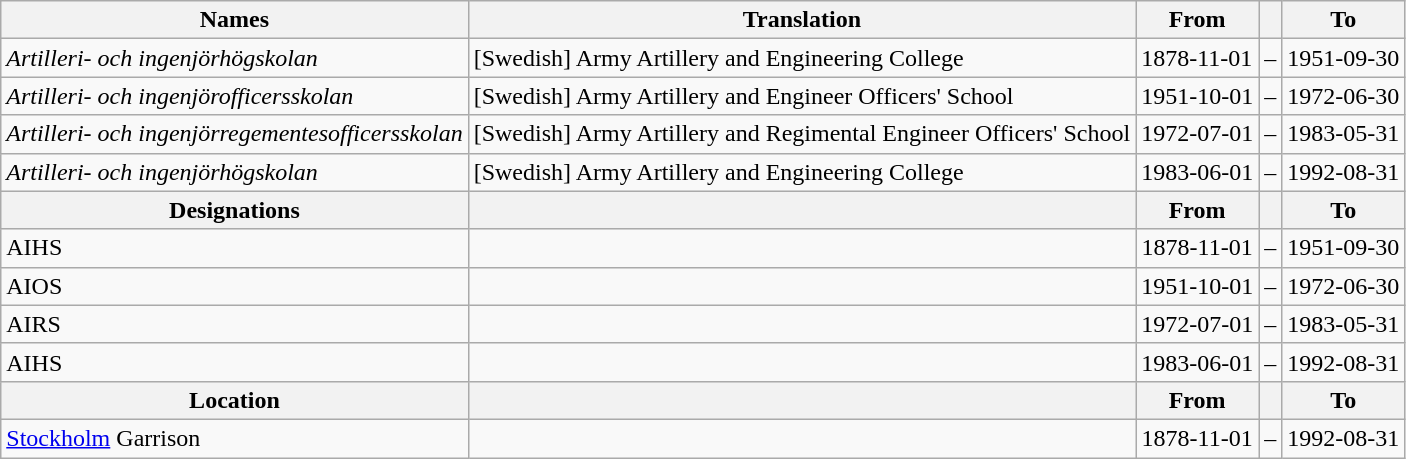<table class="wikitable">
<tr>
<th style="font-weight:bold;">Names</th>
<th style="font-weight:bold;">Translation</th>
<th style="text-align: center; font-weight:bold;">From</th>
<th></th>
<th style="text-align: center; font-weight:bold;">To</th>
</tr>
<tr>
<td style="font-style:italic;">Artilleri- och ingenjörhögskolan</td>
<td>[Swedish] Army Artillery and Engineering College</td>
<td>1878-11-01</td>
<td>–</td>
<td>1951-09-30</td>
</tr>
<tr>
<td style="font-style:italic;">Artilleri- och ingenjörofficersskolan</td>
<td>[Swedish] Army Artillery and Engineer Officers' School</td>
<td>1951-10-01</td>
<td>–</td>
<td>1972-06-30</td>
</tr>
<tr>
<td style="font-style:italic;">Artilleri- och ingenjörregementesofficersskolan</td>
<td>[Swedish] Army Artillery and Regimental Engineer Officers' School</td>
<td>1972-07-01</td>
<td>–</td>
<td>1983-05-31</td>
</tr>
<tr>
<td style="font-style:italic;">Artilleri- och ingenjörhögskolan</td>
<td>[Swedish] Army Artillery and Engineering College</td>
<td>1983-06-01</td>
<td>–</td>
<td>1992-08-31</td>
</tr>
<tr>
<th style="font-weight:bold;">Designations</th>
<th style="font-weight:bold;"></th>
<th style="text-align: center; font-weight:bold;">From</th>
<th></th>
<th style="text-align: center; font-weight:bold;">To</th>
</tr>
<tr>
<td>AIHS</td>
<td></td>
<td style="text-align: center;">1878-11-01</td>
<td>–</td>
<td style="text-align: center;">1951-09-30</td>
</tr>
<tr>
<td>AIOS</td>
<td></td>
<td style="text-align: center;">1951-10-01</td>
<td>–</td>
<td style="text-align: center;">1972-06-30</td>
</tr>
<tr>
<td>AIRS</td>
<td></td>
<td style="text-align: center;">1972-07-01</td>
<td>–</td>
<td style="text-align: center;">1983-05-31</td>
</tr>
<tr>
<td>AIHS</td>
<td></td>
<td style="text-align: center;">1983-06-01</td>
<td>–</td>
<td style="text-align: center;">1992-08-31</td>
</tr>
<tr>
<th style="font-weight:bold;">Location</th>
<th style="font-weight:bold;"></th>
<th style="text-align: center; font-weight:bold;">From</th>
<th></th>
<th style="text-align: center; font-weight:bold;">To</th>
</tr>
<tr>
<td><a href='#'>Stockholm</a> Garrison</td>
<td></td>
<td style="text-align: center;">1878-11-01</td>
<td style="text-align: center;">–</td>
<td style="text-align: center;">1992-08-31</td>
</tr>
</table>
